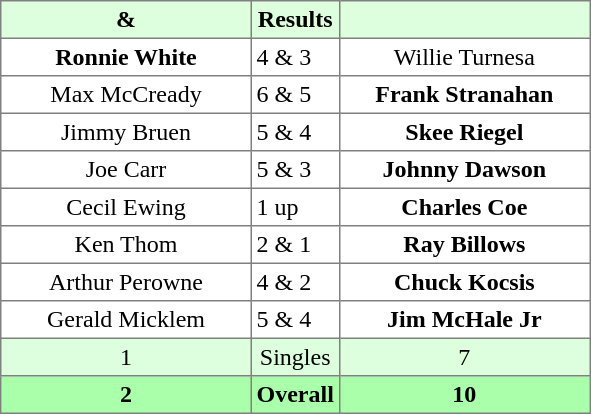<table border="1" cellpadding="3" style="border-collapse: collapse; text-align:center;">
<tr style="background:#ddffdd;">
<th width=160> & </th>
<th>Results</th>
<th width=160></th>
</tr>
<tr>
<td><strong>Ronnie White</strong></td>
<td align=left> 4 & 3</td>
<td>Willie Turnesa</td>
</tr>
<tr>
<td>Max McCready</td>
<td align=left> 6 & 5</td>
<td><strong>Frank Stranahan</strong></td>
</tr>
<tr>
<td>Jimmy Bruen</td>
<td align=left> 5 & 4</td>
<td><strong>Skee Riegel</strong></td>
</tr>
<tr>
<td>Joe Carr</td>
<td align=left> 5 & 3</td>
<td><strong>Johnny Dawson</strong></td>
</tr>
<tr>
<td>Cecil Ewing</td>
<td align=left> 1 up</td>
<td><strong>Charles Coe</strong></td>
</tr>
<tr>
<td>Ken Thom</td>
<td align=left> 2 & 1</td>
<td><strong>Ray Billows</strong></td>
</tr>
<tr>
<td>Arthur Perowne</td>
<td align=left> 4 & 2</td>
<td><strong>Chuck Kocsis</strong></td>
</tr>
<tr>
<td>Gerald Micklem</td>
<td align=left> 5 & 4</td>
<td><strong>Jim McHale Jr</strong></td>
</tr>
<tr style="background:#ddffdd;">
<td>1</td>
<td>Singles</td>
<td>7</td>
</tr>
<tr style="background:#aaffaa;">
<th>2</th>
<th>Overall</th>
<th>10</th>
</tr>
</table>
